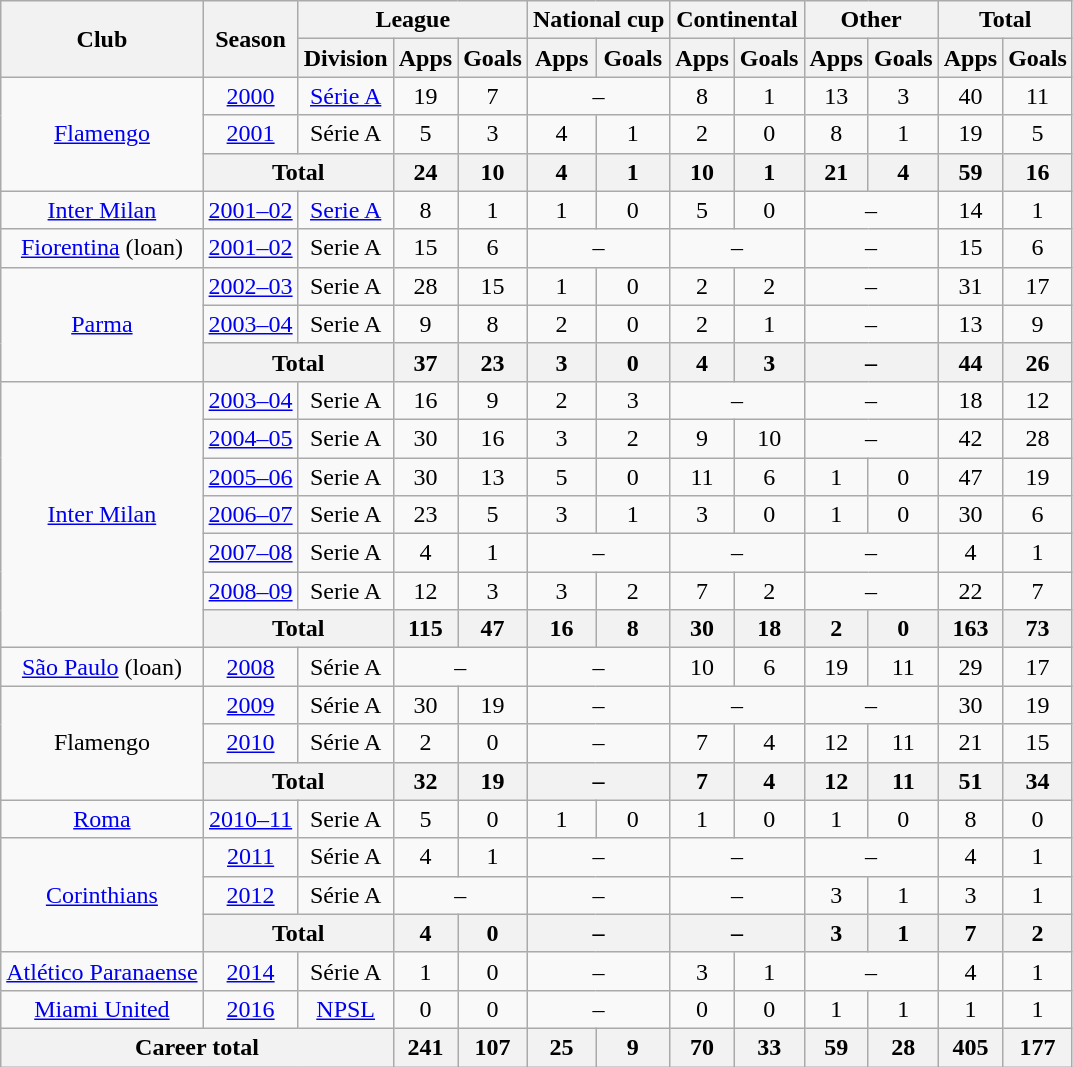<table class="wikitable" style="text-align:center">
<tr>
<th rowspan="2">Club</th>
<th rowspan="2">Season</th>
<th colspan="3">League</th>
<th colspan="2">National cup</th>
<th colspan="2">Continental</th>
<th colspan="2">Other</th>
<th colspan="2">Total</th>
</tr>
<tr>
<th>Division</th>
<th>Apps</th>
<th>Goals</th>
<th>Apps</th>
<th>Goals</th>
<th>Apps</th>
<th>Goals</th>
<th>Apps</th>
<th>Goals</th>
<th>Apps</th>
<th>Goals</th>
</tr>
<tr>
<td rowspan="3"><a href='#'>Flamengo</a></td>
<td><a href='#'>2000</a></td>
<td><a href='#'>Série A</a></td>
<td>19</td>
<td>7</td>
<td colspan="2">–</td>
<td>8</td>
<td>1</td>
<td>13</td>
<td>3</td>
<td>40</td>
<td>11</td>
</tr>
<tr>
<td><a href='#'>2001</a></td>
<td>Série A</td>
<td>5</td>
<td>3</td>
<td>4</td>
<td>1</td>
<td>2</td>
<td>0</td>
<td>8</td>
<td>1</td>
<td>19</td>
<td>5</td>
</tr>
<tr>
<th colspan="2">Total</th>
<th>24</th>
<th>10</th>
<th>4</th>
<th>1</th>
<th>10</th>
<th>1</th>
<th>21</th>
<th>4</th>
<th>59</th>
<th>16</th>
</tr>
<tr>
<td><a href='#'>Inter Milan</a></td>
<td><a href='#'>2001–02</a></td>
<td><a href='#'>Serie A</a></td>
<td>8</td>
<td>1</td>
<td>1</td>
<td>0</td>
<td>5</td>
<td>0</td>
<td colspan="2">–</td>
<td>14</td>
<td>1</td>
</tr>
<tr>
<td><a href='#'>Fiorentina</a> (loan)</td>
<td><a href='#'>2001–02</a></td>
<td>Serie A</td>
<td>15</td>
<td>6</td>
<td colspan="2">–</td>
<td colspan="2">–</td>
<td colspan="2">–</td>
<td>15</td>
<td>6</td>
</tr>
<tr>
<td rowspan="3"><a href='#'>Parma</a></td>
<td><a href='#'>2002–03</a></td>
<td>Serie A</td>
<td>28</td>
<td>15</td>
<td>1</td>
<td>0</td>
<td>2</td>
<td>2</td>
<td colspan="2">–</td>
<td>31</td>
<td>17</td>
</tr>
<tr>
<td><a href='#'>2003–04</a></td>
<td>Serie A</td>
<td>9</td>
<td>8</td>
<td>2</td>
<td>0</td>
<td>2</td>
<td>1</td>
<td colspan="2">–</td>
<td>13</td>
<td>9</td>
</tr>
<tr>
<th colspan="2">Total</th>
<th>37</th>
<th>23</th>
<th>3</th>
<th>0</th>
<th>4</th>
<th>3</th>
<th colspan="2">–</th>
<th>44</th>
<th>26</th>
</tr>
<tr>
<td rowspan="7"><a href='#'>Inter Milan</a></td>
<td><a href='#'>2003–04</a></td>
<td>Serie A</td>
<td>16</td>
<td>9</td>
<td>2</td>
<td>3</td>
<td colspan="2">–</td>
<td colspan="2">–</td>
<td>18</td>
<td>12</td>
</tr>
<tr>
<td><a href='#'>2004–05</a></td>
<td>Serie A</td>
<td>30</td>
<td>16</td>
<td>3</td>
<td>2</td>
<td>9</td>
<td>10</td>
<td colspan="2">–</td>
<td>42</td>
<td>28</td>
</tr>
<tr>
<td><a href='#'>2005–06</a></td>
<td>Serie A</td>
<td>30</td>
<td>13</td>
<td>5</td>
<td>0</td>
<td>11</td>
<td>6</td>
<td>1</td>
<td>0</td>
<td>47</td>
<td>19</td>
</tr>
<tr>
<td><a href='#'>2006–07</a></td>
<td>Serie A</td>
<td>23</td>
<td>5</td>
<td>3</td>
<td>1</td>
<td>3</td>
<td>0</td>
<td>1</td>
<td>0</td>
<td>30</td>
<td>6</td>
</tr>
<tr>
<td><a href='#'>2007–08</a></td>
<td>Serie A</td>
<td>4</td>
<td>1</td>
<td colspan="2">–</td>
<td colspan="2">–</td>
<td colspan="2">–</td>
<td>4</td>
<td>1</td>
</tr>
<tr>
<td><a href='#'>2008–09</a></td>
<td>Serie A</td>
<td>12</td>
<td>3</td>
<td>3</td>
<td>2</td>
<td>7</td>
<td>2</td>
<td colspan="2">–</td>
<td>22</td>
<td>7</td>
</tr>
<tr>
<th colspan="2">Total</th>
<th>115</th>
<th>47</th>
<th>16</th>
<th>8</th>
<th>30</th>
<th>18</th>
<th>2</th>
<th>0</th>
<th>163</th>
<th>73</th>
</tr>
<tr>
<td><a href='#'>São Paulo</a> (loan)</td>
<td><a href='#'>2008</a></td>
<td>Série A</td>
<td colspan="2">–</td>
<td colspan="2">–</td>
<td>10</td>
<td>6</td>
<td>19</td>
<td>11</td>
<td>29</td>
<td>17</td>
</tr>
<tr>
<td rowspan="3">Flamengo</td>
<td><a href='#'>2009</a></td>
<td>Série A</td>
<td>30</td>
<td>19</td>
<td colspan="2">–</td>
<td colspan="2">–</td>
<td colspan="2">–</td>
<td>30</td>
<td>19</td>
</tr>
<tr>
<td><a href='#'>2010</a></td>
<td>Série A</td>
<td>2</td>
<td>0</td>
<td colspan="2">–</td>
<td>7</td>
<td>4</td>
<td>12</td>
<td>11</td>
<td>21</td>
<td>15</td>
</tr>
<tr>
<th colspan="2">Total</th>
<th>32</th>
<th>19</th>
<th colspan="2">–</th>
<th>7</th>
<th>4</th>
<th>12</th>
<th>11</th>
<th>51</th>
<th>34</th>
</tr>
<tr>
<td><a href='#'>Roma</a></td>
<td><a href='#'>2010–11</a></td>
<td>Serie A</td>
<td>5</td>
<td>0</td>
<td>1</td>
<td>0</td>
<td>1</td>
<td>0</td>
<td>1</td>
<td>0</td>
<td>8</td>
<td>0</td>
</tr>
<tr>
<td rowspan="3"><a href='#'>Corinthians</a></td>
<td><a href='#'>2011</a></td>
<td>Série A</td>
<td>4</td>
<td>1</td>
<td colspan="2">–</td>
<td colspan="2">–</td>
<td colspan="2">–</td>
<td>4</td>
<td>1</td>
</tr>
<tr>
<td><a href='#'>2012</a></td>
<td>Série A</td>
<td colspan="2">–</td>
<td colspan="2">–</td>
<td colspan="2">–</td>
<td>3</td>
<td>1</td>
<td>3</td>
<td>1</td>
</tr>
<tr>
<th colspan="2">Total</th>
<th>4</th>
<th>0</th>
<th colspan="2">–</th>
<th colspan="2">–</th>
<th>3</th>
<th>1</th>
<th>7</th>
<th>2</th>
</tr>
<tr>
<td><a href='#'>Atlético Paranaense</a></td>
<td><a href='#'>2014</a></td>
<td>Série A</td>
<td>1</td>
<td>0</td>
<td colspan="2">–</td>
<td>3</td>
<td>1</td>
<td colspan="2">–</td>
<td>4</td>
<td>1</td>
</tr>
<tr>
<td><a href='#'>Miami United</a></td>
<td><a href='#'>2016</a></td>
<td><a href='#'>NPSL</a></td>
<td>0</td>
<td>0</td>
<td colspan="2">–</td>
<td>0</td>
<td>0</td>
<td>1</td>
<td>1</td>
<td>1</td>
<td>1</td>
</tr>
<tr>
<th colspan="3">Career total</th>
<th>241</th>
<th>107</th>
<th>25</th>
<th>9</th>
<th>70</th>
<th>33</th>
<th>59</th>
<th>28</th>
<th>405</th>
<th>177</th>
</tr>
</table>
